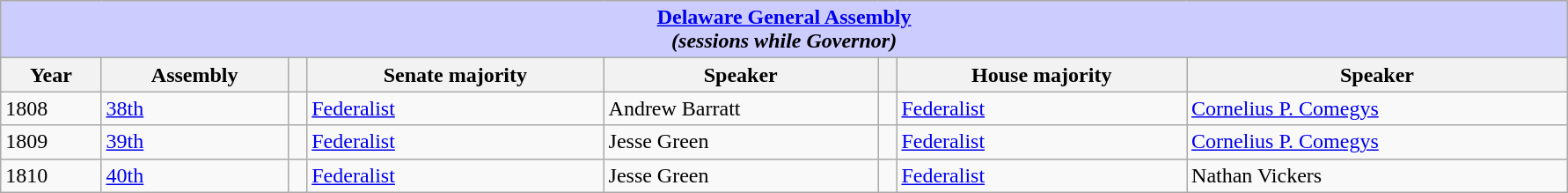<table class=wikitable style="width: 94%" style="text-align: center;" align="center">
<tr bgcolor=#cccccc>
<th colspan=12 style="background: #ccccff;"><strong><a href='#'>Delaware General Assembly</a></strong> <br> <em>(sessions while Governor)</em></th>
</tr>
<tr>
<th>Year</th>
<th>Assembly</th>
<th></th>
<th>Senate majority</th>
<th>Speaker</th>
<th></th>
<th>House majority</th>
<th>Speaker</th>
</tr>
<tr>
<td>1808</td>
<td><a href='#'>38th</a></td>
<td></td>
<td><a href='#'>Federalist</a></td>
<td>Andrew Barratt</td>
<td></td>
<td><a href='#'>Federalist</a></td>
<td><a href='#'>Cornelius P. Comegys</a></td>
</tr>
<tr>
<td>1809</td>
<td><a href='#'>39th</a></td>
<td></td>
<td><a href='#'>Federalist</a></td>
<td>Jesse Green</td>
<td></td>
<td><a href='#'>Federalist</a></td>
<td><a href='#'>Cornelius P. Comegys</a></td>
</tr>
<tr>
<td>1810</td>
<td><a href='#'>40th</a></td>
<td></td>
<td><a href='#'>Federalist</a></td>
<td>Jesse Green</td>
<td></td>
<td><a href='#'>Federalist</a></td>
<td>Nathan Vickers</td>
</tr>
</table>
